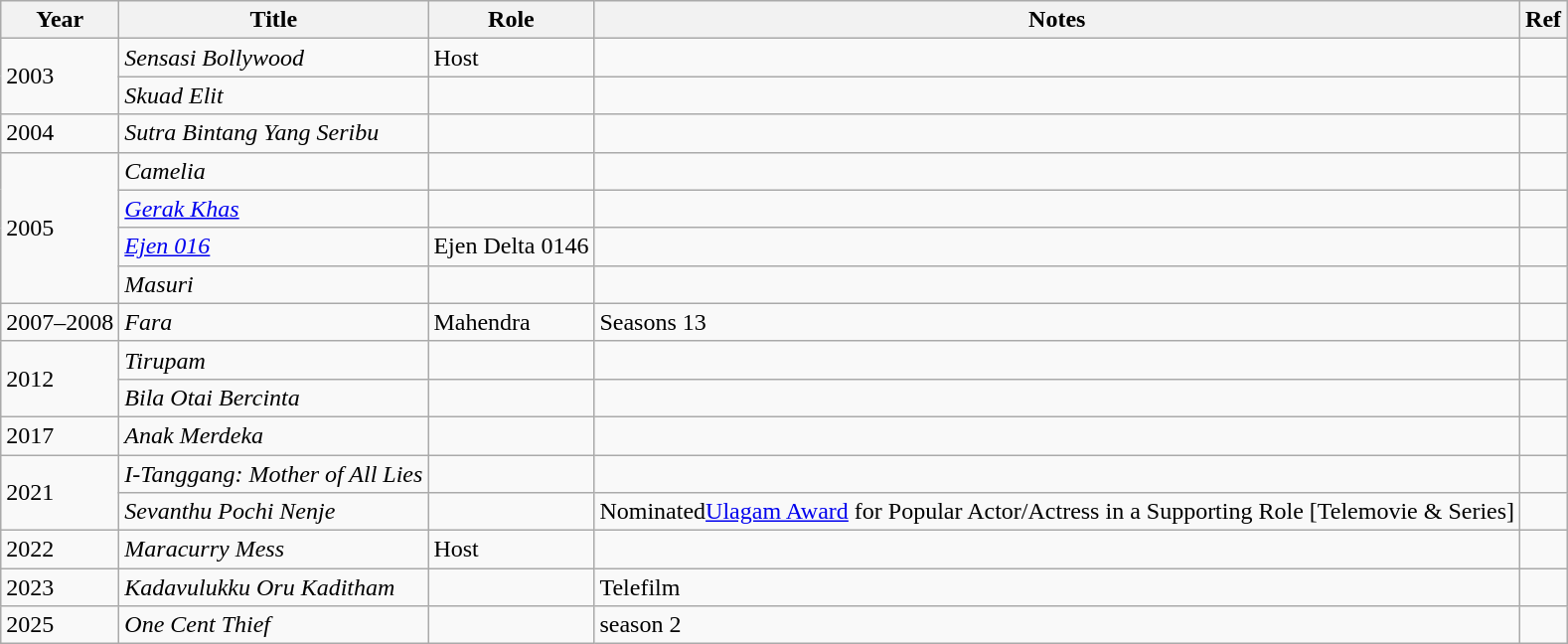<table class="wikitable sortable">
<tr>
<th>Year</th>
<th>Title</th>
<th class="unsortable">Role</th>
<th>Notes</th>
<th class="unsortable">Ref</th>
</tr>
<tr>
<td rowspan="2">2003</td>
<td><em>Sensasi Bollywood</em></td>
<td>Host</td>
<td></td>
<td></td>
</tr>
<tr>
<td><em>Skuad Elit</em></td>
<td></td>
<td></td>
<td></td>
</tr>
<tr>
<td>2004</td>
<td><em>Sutra Bintang Yang Seribu</em></td>
<td></td>
<td></td>
<td></td>
</tr>
<tr>
<td rowspan="4">2005</td>
<td><em>Camelia</em></td>
<td></td>
<td></td>
<td></td>
</tr>
<tr>
<td><a href='#'><em>Gerak Khas</em></a></td>
<td></td>
<td></td>
<td></td>
</tr>
<tr>
<td><em><a href='#'>Ejen 016</a></em></td>
<td>Ejen Delta 0146</td>
<td></td>
<td></td>
</tr>
<tr>
<td><em>Masuri</em></td>
<td></td>
<td></td>
<td></td>
</tr>
<tr>
<td>2007–2008</td>
<td><em>Fara </em></td>
<td>Mahendra</td>
<td>Seasons 13</td>
<td></td>
</tr>
<tr>
<td rowspan="2">2012</td>
<td><em>Tirupam</em></td>
<td></td>
<td></td>
<td></td>
</tr>
<tr>
<td><em>Bila Otai Bercinta</em></td>
<td></td>
<td></td>
<td></td>
</tr>
<tr>
<td>2017</td>
<td><em>Anak Merdeka</em></td>
<td></td>
<td></td>
<td></td>
</tr>
<tr>
<td rowspan="2">2021</td>
<td><em>I-Tanggang: Mother of All Lies</em></td>
<td></td>
<td></td>
<td></td>
</tr>
<tr>
<td><em>Sevanthu Pochi Nenje</em></td>
<td></td>
<td>Nominated<a href='#'>Ulagam Award</a> for Popular Actor/Actress in a Supporting Role [Telemovie & Series]</td>
<td></td>
</tr>
<tr>
<td>2022</td>
<td><em>Maracurry Mess</em></td>
<td>Host</td>
<td></td>
<td></td>
</tr>
<tr>
<td>2023</td>
<td><em>Kadavulukku Oru Kaditham</em></td>
<td></td>
<td>Telefilm</td>
<td></td>
</tr>
<tr>
<td>2025</td>
<td><em>One Cent Thief</em></td>
<td></td>
<td>season 2</td>
<td></td>
</tr>
</table>
